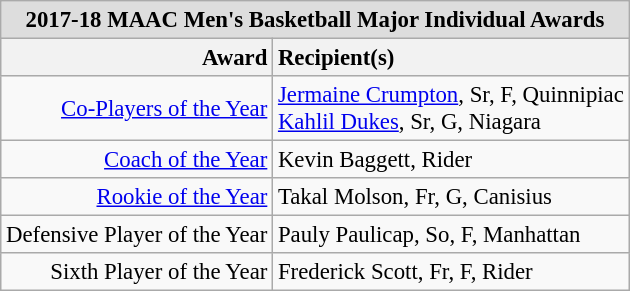<table class="wikitable" style="white-space:nowrap;font-size:95%;">
<tr>
<td colspan="7" style="text-align:center; background:#ddd;"><strong>2017-18 MAAC Men's Basketball Major Individual Awards</strong> </td>
</tr>
<tr>
<th style="text-align:right;">Award</th>
<th style="text-align:left;">Recipient(s)</th>
</tr>
<tr>
<td style="text-align:right;"><a href='#'>Co-Players of the Year</a></td>
<td style="text-align:left;"><a href='#'>Jermaine Crumpton</a>, Sr, F, Quinnipiac<br><a href='#'>Kahlil Dukes</a>, Sr, G, Niagara</td>
</tr>
<tr>
<td style="text-align:right;"><a href='#'>Coach of the Year</a></td>
<td style="text-align:left;">Kevin Baggett, Rider</td>
</tr>
<tr>
<td style="text-align:right;"><a href='#'>Rookie of the Year</a></td>
<td style="text-align:left;">Takal Molson, Fr, G, Canisius</td>
</tr>
<tr>
<td style="text-align:right;">Defensive Player of the Year</td>
<td style="text-align:left;">Pauly Paulicap, So, F, Manhattan</td>
</tr>
<tr>
<td style="text-align:right;">Sixth Player of the Year</td>
<td style="text-align:left;">Frederick Scott, Fr, F, Rider</td>
</tr>
</table>
